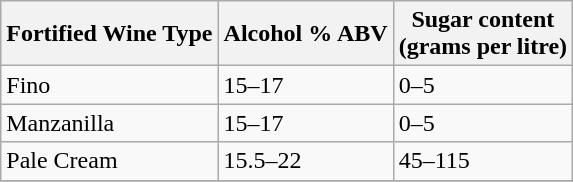<table class="wikitable">
<tr>
<th>Fortified Wine Type</th>
<th>Alcohol % ABV</th>
<th>Sugar content<br>(grams per litre)</th>
</tr>
<tr>
<td>Fino</td>
<td>15–17</td>
<td>0–5</td>
</tr>
<tr>
<td>Manzanilla</td>
<td>15–17</td>
<td>0–5</td>
</tr>
<tr>
<td>Pale Cream</td>
<td>15.5–22</td>
<td>45–115</td>
</tr>
<tr>
</tr>
</table>
